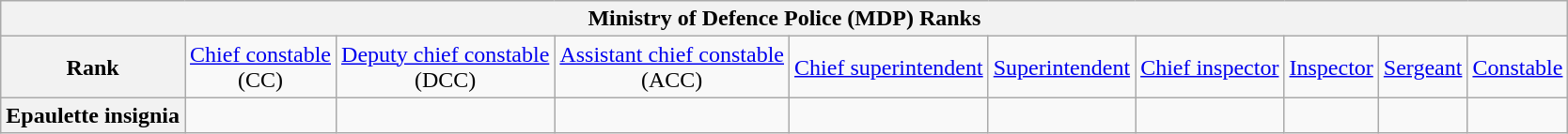<table class="wikitable" style="text-align: center;">
<tr>
<th colspan=11>Ministry of Defence Police (MDP) Ranks</th>
</tr>
<tr>
<th>Rank</th>
<td><a href='#'>Chief constable</a><br>(CC)</td>
<td><a href='#'>Deputy chief constable</a><br>(DCC)</td>
<td><a href='#'>Assistant chief constable</a><br>(ACC)</td>
<td><a href='#'>Chief superintendent</a></td>
<td><a href='#'>Superintendent</a></td>
<td><a href='#'>Chief inspector</a></td>
<td><a href='#'>Inspector</a></td>
<td><a href='#'>Sergeant</a></td>
<td><a href='#'>Constable</a></td>
</tr>
<tr>
<th>Epaulette insignia</th>
<td></td>
<td></td>
<td></td>
<td></td>
<td></td>
<td></td>
<td></td>
<td></td>
<td></td>
</tr>
</table>
